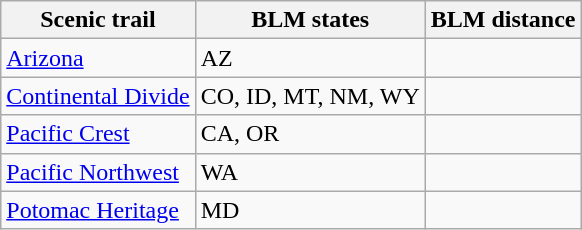<table class="wikitable sortable">
<tr>
<th>Scenic trail</th>
<th>BLM states</th>
<th>BLM distance</th>
</tr>
<tr ->
<td><a href='#'>Arizona</a></td>
<td>AZ</td>
<td></td>
</tr>
<tr ->
<td><a href='#'>Continental Divide</a></td>
<td>CO, ID, MT, NM, WY</td>
<td></td>
</tr>
<tr ->
<td><a href='#'>Pacific Crest</a></td>
<td>CA, OR</td>
<td></td>
</tr>
<tr ->
<td><a href='#'>Pacific Northwest</a></td>
<td>WA</td>
<td></td>
</tr>
<tr ->
<td><a href='#'>Potomac Heritage</a></td>
<td>MD</td>
<td></td>
</tr>
</table>
